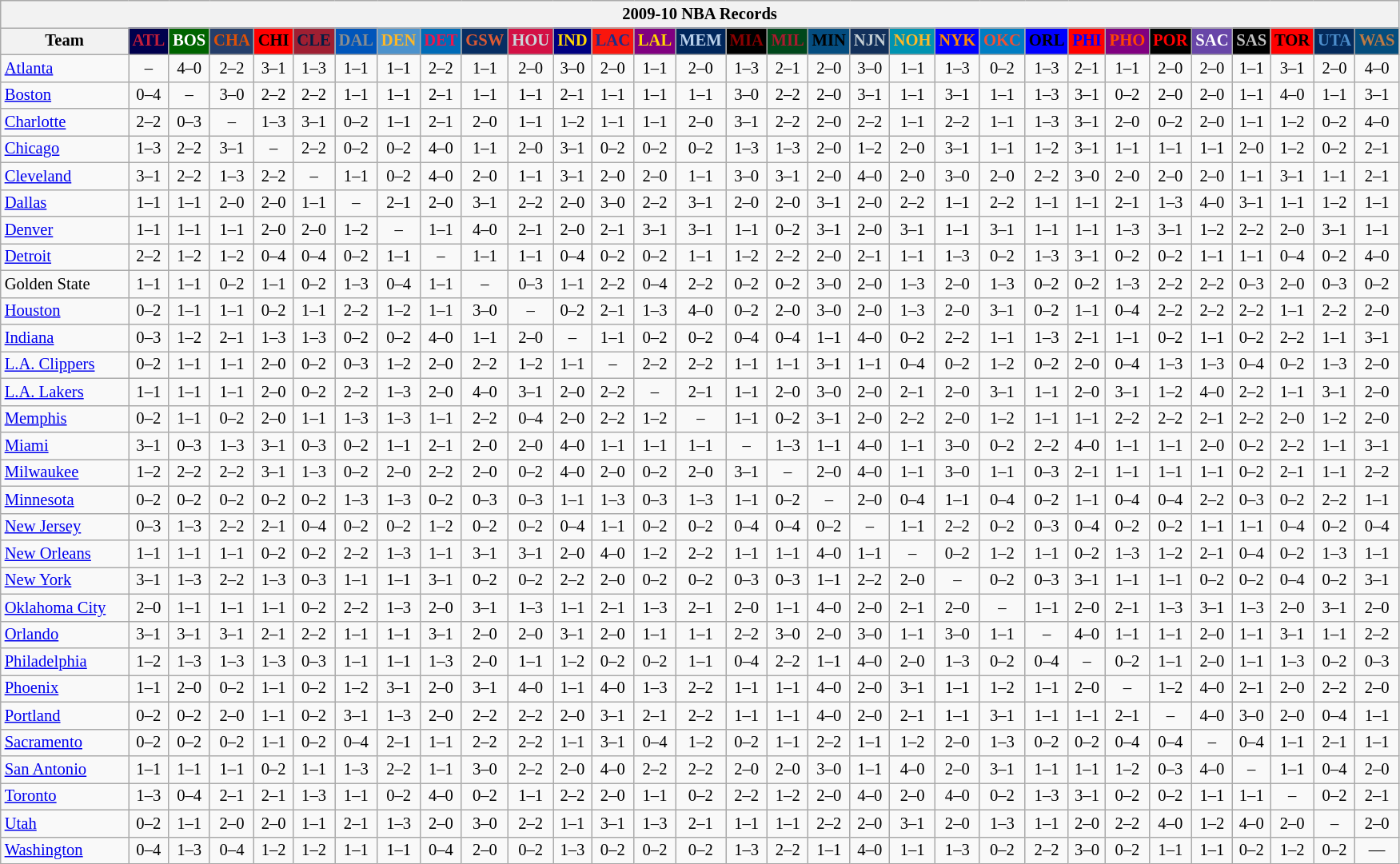<table class="wikitable mw-collapsible mw-collapsed" style="font-size:86%; text-align:center;">
<tr>
<th colspan=31>2009-10 NBA Records</th>
</tr>
<tr>
<th width=100>Team</th>
<th style="background:#00004d;color:#C41E3a;width=35">ATL</th>
<th style="background:#006400;color:#FFFFFF;width=35">BOS</th>
<th style="background:#253E6A;color:#DF5106;width=35">CHA</th>
<th style="background:#FF0000;color:#000000;width=35">CHI</th>
<th style="background:#9F1F32;color:#001D43;width=35">CLE</th>
<th style="background:#0055BA;color:#898D8F;width=35">DAL</th>
<th style="background:#4C92CC;color:#FDB827;width=35">DEN</th>
<th style="background:#006BB7;color:#ED164B;width=35">DET</th>
<th style="background:#072E63;color:#DC5A34;width=35">GSW</th>
<th style="background:#D31145;color:#CBD4D8;width=35">HOU</th>
<th style="background:#000080;color:#FFD700;width=35">IND</th>
<th style="background:#F9160D;color:#1A2E8B;width=35">LAC</th>
<th style="background:#800080;color:#FFD700;width=35">LAL</th>
<th style="background:#00265B;color:#BAD1EB;width=35">MEM</th>
<th style="background:#000000;color:#8B0000;width=35">MIA</th>
<th style="background:#00471B;color:#AC1A2F;width=35">MIL</th>
<th style="background:#044D80;color:#000000;width=35">MIN</th>
<th style="background:#12305B;color:#C4CED4;width=35">NJN</th>
<th style="background:#0093B1;color:#FDB827;width=35">NOH</th>
<th style="background:#0000FF;color:#FF8C00;width=35">NYK</th>
<th style="background:#007DC3;color:#F05033;width=35">OKC</th>
<th style="background:#0000FF;color:#000000;width=35">ORL</th>
<th style="background:#FF0000;color:#0000FF;width=35">PHI</th>
<th style="background:#800080;color:#FF4500;width=35">PHO</th>
<th style="background:#000000;color:#FF0000;width=35">POR</th>
<th style="background:#6846A8;color:#FFFFFF;width=35">SAC</th>
<th style="background:#000000;color:#C0C0C0;width=35">SAS</th>
<th style="background:#FF0000;color:#000000;width=35">TOR</th>
<th style="background:#042A5C;color:#4C8ECC;width=35">UTA</th>
<th style="background:#044D7D;color:#BC7A44;width=35">WAS</th>
</tr>
<tr>
<td style="text-align:left;"><a href='#'>Atlanta</a></td>
<td>–</td>
<td>4–0</td>
<td>2–2</td>
<td>3–1</td>
<td>1–3</td>
<td>1–1</td>
<td>1–1</td>
<td>2–2</td>
<td>1–1</td>
<td>2–0</td>
<td>3–0</td>
<td>2–0</td>
<td>1–1</td>
<td>2–0</td>
<td>1–3</td>
<td>2–1</td>
<td>2–0</td>
<td>3–0</td>
<td>1–1</td>
<td>1–3</td>
<td>0–2</td>
<td>1–3</td>
<td>2–1</td>
<td>1–1</td>
<td>2–0</td>
<td>2–0</td>
<td>1–1</td>
<td>3–1</td>
<td>2–0</td>
<td>4–0</td>
</tr>
<tr>
<td style="text-align:left;"><a href='#'>Boston</a></td>
<td>0–4</td>
<td>–</td>
<td>3–0</td>
<td>2–2</td>
<td>2–2</td>
<td>1–1</td>
<td>1–1</td>
<td>2–1</td>
<td>1–1</td>
<td>1–1</td>
<td>2–1</td>
<td>1–1</td>
<td>1–1</td>
<td>1–1</td>
<td>3–0</td>
<td>2–2</td>
<td>2–0</td>
<td>3–1</td>
<td>1–1</td>
<td>3–1</td>
<td>1–1</td>
<td>1–3</td>
<td>3–1</td>
<td>0–2</td>
<td>2–0</td>
<td>2–0</td>
<td>1–1</td>
<td>4–0</td>
<td>1–1</td>
<td>3–1</td>
</tr>
<tr>
<td style="text-align:left;"><a href='#'>Charlotte</a></td>
<td>2–2</td>
<td>0–3</td>
<td>–</td>
<td>1–3</td>
<td>3–1</td>
<td>0–2</td>
<td>1–1</td>
<td>2–1</td>
<td>2–0</td>
<td>1–1</td>
<td>1–2</td>
<td>1–1</td>
<td>1–1</td>
<td>2–0</td>
<td>3–1</td>
<td>2–2</td>
<td>2–0</td>
<td>2–2</td>
<td>1–1</td>
<td>2–2</td>
<td>1–1</td>
<td>1–3</td>
<td>3–1</td>
<td>2–0</td>
<td>0–2</td>
<td>2–0</td>
<td>1–1</td>
<td>1–2</td>
<td>0–2</td>
<td>4–0</td>
</tr>
<tr>
<td style="text-align:left;"><a href='#'>Chicago</a></td>
<td>1–3</td>
<td>2–2</td>
<td>3–1</td>
<td>–</td>
<td>2–2</td>
<td>0–2</td>
<td>0–2</td>
<td>4–0</td>
<td>1–1</td>
<td>2–0</td>
<td>3–1</td>
<td>0–2</td>
<td>0–2</td>
<td>0–2</td>
<td>1–3</td>
<td>1–3</td>
<td>2–0</td>
<td>1–2</td>
<td>2–0</td>
<td>3–1</td>
<td>1–1</td>
<td>1–2</td>
<td>3–1</td>
<td>1–1</td>
<td>1–1</td>
<td>1–1</td>
<td>2–0</td>
<td>1–2</td>
<td>0–2</td>
<td>2–1</td>
</tr>
<tr>
<td style="text-align:left;"><a href='#'>Cleveland</a></td>
<td>3–1</td>
<td>2–2</td>
<td>1–3</td>
<td>2–2</td>
<td>–</td>
<td>1–1</td>
<td>0–2</td>
<td>4–0</td>
<td>2–0</td>
<td>1–1</td>
<td>3–1</td>
<td>2–0</td>
<td>2–0</td>
<td>1–1</td>
<td>3–0</td>
<td>3–1</td>
<td>2–0</td>
<td>4–0</td>
<td>2–0</td>
<td>3–0</td>
<td>2–0</td>
<td>2–2</td>
<td>3–0</td>
<td>2–0</td>
<td>2–0</td>
<td>2–0</td>
<td>1–1</td>
<td>3–1</td>
<td>1–1</td>
<td>2–1</td>
</tr>
<tr>
<td style="text-align:left;"><a href='#'>Dallas</a></td>
<td>1–1</td>
<td>1–1</td>
<td>2–0</td>
<td>2–0</td>
<td>1–1</td>
<td>–</td>
<td>2–1</td>
<td>2–0</td>
<td>3–1</td>
<td>2–2</td>
<td>2–0</td>
<td>3–0</td>
<td>2–2</td>
<td>3–1</td>
<td>2–0</td>
<td>2–0</td>
<td>3–1</td>
<td>2–0</td>
<td>2–2</td>
<td>1–1</td>
<td>2–2</td>
<td>1–1</td>
<td>1–1</td>
<td>2–1</td>
<td>1–3</td>
<td>4–0</td>
<td>3–1</td>
<td>1–1</td>
<td>1–2</td>
<td>1–1</td>
</tr>
<tr>
<td style="text-align:left;"><a href='#'>Denver</a></td>
<td>1–1</td>
<td>1–1</td>
<td>1–1</td>
<td>2–0</td>
<td>2–0</td>
<td>1–2</td>
<td>–</td>
<td>1–1</td>
<td>4–0</td>
<td>2–1</td>
<td>2–0</td>
<td>2–1</td>
<td>3–1</td>
<td>3–1</td>
<td>1–1</td>
<td>0–2</td>
<td>3–1</td>
<td>2–0</td>
<td>3–1</td>
<td>1–1</td>
<td>3–1</td>
<td>1–1</td>
<td>1–1</td>
<td>1–3</td>
<td>3–1</td>
<td>1–2</td>
<td>2–2</td>
<td>2–0</td>
<td>3–1</td>
<td>1–1</td>
</tr>
<tr>
<td style="text-align:left;"><a href='#'>Detroit</a></td>
<td>2–2</td>
<td>1–2</td>
<td>1–2</td>
<td>0–4</td>
<td>0–4</td>
<td>0–2</td>
<td>1–1</td>
<td>–</td>
<td>1–1</td>
<td>1–1</td>
<td>0–4</td>
<td>0–2</td>
<td>0–2</td>
<td>1–1</td>
<td>1–2</td>
<td>2–2</td>
<td>2–0</td>
<td>2–1</td>
<td>1–1</td>
<td>1–3</td>
<td>0–2</td>
<td>1–3</td>
<td>3–1</td>
<td>0–2</td>
<td>0–2</td>
<td>1–1</td>
<td>1–1</td>
<td>0–4</td>
<td>0–2</td>
<td>4–0</td>
</tr>
<tr>
<td style="text-align:left;">Golden State</td>
<td>1–1</td>
<td>1–1</td>
<td>0–2</td>
<td>1–1</td>
<td>0–2</td>
<td>1–3</td>
<td>0–4</td>
<td>1–1</td>
<td>–</td>
<td>0–3</td>
<td>1–1</td>
<td>2–2</td>
<td>0–4</td>
<td>2–2</td>
<td>0–2</td>
<td>0–2</td>
<td>3–0</td>
<td>2–0</td>
<td>1–3</td>
<td>2–0</td>
<td>1–3</td>
<td>0–2</td>
<td>0–2</td>
<td>1–3</td>
<td>2–2</td>
<td>2–2</td>
<td>0–3</td>
<td>2–0</td>
<td>0–3</td>
<td>0–2</td>
</tr>
<tr>
<td style="text-align:left;"><a href='#'>Houston</a></td>
<td>0–2</td>
<td>1–1</td>
<td>1–1</td>
<td>0–2</td>
<td>1–1</td>
<td>2–2</td>
<td>1–2</td>
<td>1–1</td>
<td>3–0</td>
<td>–</td>
<td>0–2</td>
<td>2–1</td>
<td>1–3</td>
<td>4–0</td>
<td>0–2</td>
<td>2–0</td>
<td>3–0</td>
<td>2–0</td>
<td>1–3</td>
<td>2–0</td>
<td>3–1</td>
<td>0–2</td>
<td>1–1</td>
<td>0–4</td>
<td>2–2</td>
<td>2–2</td>
<td>2–2</td>
<td>1–1</td>
<td>2–2</td>
<td>2–0</td>
</tr>
<tr>
<td style="text-align:left;"><a href='#'>Indiana</a></td>
<td>0–3</td>
<td>1–2</td>
<td>2–1</td>
<td>1–3</td>
<td>1–3</td>
<td>0–2</td>
<td>0–2</td>
<td>4–0</td>
<td>1–1</td>
<td>2–0</td>
<td>–</td>
<td>1–1</td>
<td>0–2</td>
<td>0–2</td>
<td>0–4</td>
<td>0–4</td>
<td>1–1</td>
<td>4–0</td>
<td>0–2</td>
<td>2–2</td>
<td>1–1</td>
<td>1–3</td>
<td>2–1</td>
<td>1–1</td>
<td>0–2</td>
<td>1–1</td>
<td>0–2</td>
<td>2–2</td>
<td>1–1</td>
<td>3–1</td>
</tr>
<tr>
<td style="text-align:left;"><a href='#'>L.A. Clippers</a></td>
<td>0–2</td>
<td>1–1</td>
<td>1–1</td>
<td>2–0</td>
<td>0–2</td>
<td>0–3</td>
<td>1–2</td>
<td>2–0</td>
<td>2–2</td>
<td>1–2</td>
<td>1–1</td>
<td>–</td>
<td>2–2</td>
<td>2–2</td>
<td>1–1</td>
<td>1–1</td>
<td>3–1</td>
<td>1–1</td>
<td>0–4</td>
<td>0–2</td>
<td>1–2</td>
<td>0–2</td>
<td>2–0</td>
<td>0–4</td>
<td>1–3</td>
<td>1–3</td>
<td>0–4</td>
<td>0–2</td>
<td>1–3</td>
<td>2–0</td>
</tr>
<tr>
<td style="text-align:left;"><a href='#'>L.A. Lakers</a></td>
<td>1–1</td>
<td>1–1</td>
<td>1–1</td>
<td>2–0</td>
<td>0–2</td>
<td>2–2</td>
<td>1–3</td>
<td>2–0</td>
<td>4–0</td>
<td>3–1</td>
<td>2–0</td>
<td>2–2</td>
<td>–</td>
<td>2–1</td>
<td>1–1</td>
<td>2–0</td>
<td>3–0</td>
<td>2–0</td>
<td>2–1</td>
<td>2–0</td>
<td>3–1</td>
<td>1–1</td>
<td>2–0</td>
<td>3–1</td>
<td>1–2</td>
<td>4–0</td>
<td>2–2</td>
<td>1–1</td>
<td>3–1</td>
<td>2–0</td>
</tr>
<tr>
<td style="text-align:left;"><a href='#'>Memphis</a></td>
<td>0–2</td>
<td>1–1</td>
<td>0–2</td>
<td>2–0</td>
<td>1–1</td>
<td>1–3</td>
<td>1–3</td>
<td>1–1</td>
<td>2–2</td>
<td>0–4</td>
<td>2–0</td>
<td>2–2</td>
<td>1–2</td>
<td>–</td>
<td>1–1</td>
<td>0–2</td>
<td>3–1</td>
<td>2–0</td>
<td>2–2</td>
<td>2–0</td>
<td>1–2</td>
<td>1–1</td>
<td>1–1</td>
<td>2–2</td>
<td>2–2</td>
<td>2–1</td>
<td>2–2</td>
<td>2–0</td>
<td>1–2</td>
<td>2–0</td>
</tr>
<tr>
<td style="text-align:left;"><a href='#'>Miami</a></td>
<td>3–1</td>
<td>0–3</td>
<td>1–3</td>
<td>3–1</td>
<td>0–3</td>
<td>0–2</td>
<td>1–1</td>
<td>2–1</td>
<td>2–0</td>
<td>2–0</td>
<td>4–0</td>
<td>1–1</td>
<td>1–1</td>
<td>1–1</td>
<td>–</td>
<td>1–3</td>
<td>1–1</td>
<td>4–0</td>
<td>1–1</td>
<td>3–0</td>
<td>0–2</td>
<td>2–2</td>
<td>4–0</td>
<td>1–1</td>
<td>1–1</td>
<td>2–0</td>
<td>0–2</td>
<td>2–2</td>
<td>1–1</td>
<td>3–1</td>
</tr>
<tr>
<td style="text-align:left;"><a href='#'>Milwaukee</a></td>
<td>1–2</td>
<td>2–2</td>
<td>2–2</td>
<td>3–1</td>
<td>1–3</td>
<td>0–2</td>
<td>2–0</td>
<td>2–2</td>
<td>2–0</td>
<td>0–2</td>
<td>4–0</td>
<td>2–0</td>
<td>0–2</td>
<td>2–0</td>
<td>3–1</td>
<td>–</td>
<td>2–0</td>
<td>4–0</td>
<td>1–1</td>
<td>3–0</td>
<td>1–1</td>
<td>0–3</td>
<td>2–1</td>
<td>1–1</td>
<td>1–1</td>
<td>1–1</td>
<td>0–2</td>
<td>2–1</td>
<td>1–1</td>
<td>2–2</td>
</tr>
<tr>
<td style="text-align:left;"><a href='#'>Minnesota</a></td>
<td>0–2</td>
<td>0–2</td>
<td>0–2</td>
<td>0–2</td>
<td>0–2</td>
<td>1–3</td>
<td>1–3</td>
<td>0–2</td>
<td>0–3</td>
<td>0–3</td>
<td>1–1</td>
<td>1–3</td>
<td>0–3</td>
<td>1–3</td>
<td>1–1</td>
<td>0–2</td>
<td>–</td>
<td>2–0</td>
<td>0–4</td>
<td>1–1</td>
<td>0–4</td>
<td>0–2</td>
<td>1–1</td>
<td>0–4</td>
<td>0–4</td>
<td>2–2</td>
<td>0–3</td>
<td>0–2</td>
<td>2–2</td>
<td>1–1</td>
</tr>
<tr>
<td style="text-align:left;"><a href='#'>New Jersey</a></td>
<td>0–3</td>
<td>1–3</td>
<td>2–2</td>
<td>2–1</td>
<td>0–4</td>
<td>0–2</td>
<td>0–2</td>
<td>1–2</td>
<td>0–2</td>
<td>0–2</td>
<td>0–4</td>
<td>1–1</td>
<td>0–2</td>
<td>0–2</td>
<td>0–4</td>
<td>0–4</td>
<td>0–2</td>
<td>–</td>
<td>1–1</td>
<td>2–2</td>
<td>0–2</td>
<td>0–3</td>
<td>0–4</td>
<td>0–2</td>
<td>0–2</td>
<td>1–1</td>
<td>1–1</td>
<td>0–4</td>
<td>0–2</td>
<td>0–4</td>
</tr>
<tr>
<td style="text-align:left;"><a href='#'>New Orleans</a></td>
<td>1–1</td>
<td>1–1</td>
<td>1–1</td>
<td>0–2</td>
<td>0–2</td>
<td>2–2</td>
<td>1–3</td>
<td>1–1</td>
<td>3–1</td>
<td>3–1</td>
<td>2–0</td>
<td>4–0</td>
<td>1–2</td>
<td>2–2</td>
<td>1–1</td>
<td>1–1</td>
<td>4–0</td>
<td>1–1</td>
<td>–</td>
<td>0–2</td>
<td>1–2</td>
<td>1–1</td>
<td>0–2</td>
<td>1–3</td>
<td>1–2</td>
<td>2–1</td>
<td>0–4</td>
<td>0–2</td>
<td>1–3</td>
<td>1–1</td>
</tr>
<tr>
<td style="text-align:left;"><a href='#'>New York</a></td>
<td>3–1</td>
<td>1–3</td>
<td>2–2</td>
<td>1–3</td>
<td>0–3</td>
<td>1–1</td>
<td>1–1</td>
<td>3–1</td>
<td>0–2</td>
<td>0–2</td>
<td>2–2</td>
<td>2–0</td>
<td>0–2</td>
<td>0–2</td>
<td>0–3</td>
<td>0–3</td>
<td>1–1</td>
<td>2–2</td>
<td>2–0</td>
<td>–</td>
<td>0–2</td>
<td>0–3</td>
<td>3–1</td>
<td>1–1</td>
<td>1–1</td>
<td>0–2</td>
<td>0–2</td>
<td>0–4</td>
<td>0–2</td>
<td>3–1</td>
</tr>
<tr>
<td style="text-align:left;"><a href='#'>Oklahoma City</a></td>
<td>2–0</td>
<td>1–1</td>
<td>1–1</td>
<td>1–1</td>
<td>0–2</td>
<td>2–2</td>
<td>1–3</td>
<td>2–0</td>
<td>3–1</td>
<td>1–3</td>
<td>1–1</td>
<td>2–1</td>
<td>1–3</td>
<td>2–1</td>
<td>2–0</td>
<td>1–1</td>
<td>4–0</td>
<td>2–0</td>
<td>2–1</td>
<td>2–0</td>
<td>–</td>
<td>1–1</td>
<td>2–0</td>
<td>2–1</td>
<td>1–3</td>
<td>3–1</td>
<td>1–3</td>
<td>2–0</td>
<td>3–1</td>
<td>2–0</td>
</tr>
<tr>
<td style="text-align:left;"><a href='#'>Orlando</a></td>
<td>3–1</td>
<td>3–1</td>
<td>3–1</td>
<td>2–1</td>
<td>2–2</td>
<td>1–1</td>
<td>1–1</td>
<td>3–1</td>
<td>2–0</td>
<td>2–0</td>
<td>3–1</td>
<td>2–0</td>
<td>1–1</td>
<td>1–1</td>
<td>2–2</td>
<td>3–0</td>
<td>2–0</td>
<td>3–0</td>
<td>1–1</td>
<td>3–0</td>
<td>1–1</td>
<td>–</td>
<td>4–0</td>
<td>1–1</td>
<td>1–1</td>
<td>2–0</td>
<td>1–1</td>
<td>3–1</td>
<td>1–1</td>
<td>2–2</td>
</tr>
<tr>
<td style="text-align:left;"><a href='#'>Philadelphia</a></td>
<td>1–2</td>
<td>1–3</td>
<td>1–3</td>
<td>1–3</td>
<td>0–3</td>
<td>1–1</td>
<td>1–1</td>
<td>1–3</td>
<td>2–0</td>
<td>1–1</td>
<td>1–2</td>
<td>0–2</td>
<td>0–2</td>
<td>1–1</td>
<td>0–4</td>
<td>2–2</td>
<td>1–1</td>
<td>4–0</td>
<td>2–0</td>
<td>1–3</td>
<td>0–2</td>
<td>0–4</td>
<td>–</td>
<td>0–2</td>
<td>1–1</td>
<td>2–0</td>
<td>1–1</td>
<td>1–3</td>
<td>0–2</td>
<td>0–3</td>
</tr>
<tr>
<td style="text-align:left;"><a href='#'>Phoenix</a></td>
<td>1–1</td>
<td>2–0</td>
<td>0–2</td>
<td>1–1</td>
<td>0–2</td>
<td>1–2</td>
<td>3–1</td>
<td>2–0</td>
<td>3–1</td>
<td>4–0</td>
<td>1–1</td>
<td>4–0</td>
<td>1–3</td>
<td>2–2</td>
<td>1–1</td>
<td>1–1</td>
<td>4–0</td>
<td>2–0</td>
<td>3–1</td>
<td>1–1</td>
<td>1–2</td>
<td>1–1</td>
<td>2–0</td>
<td>–</td>
<td>1–2</td>
<td>4–0</td>
<td>2–1</td>
<td>2–0</td>
<td>2–2</td>
<td>2–0</td>
</tr>
<tr>
<td style="text-align:left;"><a href='#'>Portland</a></td>
<td>0–2</td>
<td>0–2</td>
<td>2–0</td>
<td>1–1</td>
<td>0–2</td>
<td>3–1</td>
<td>1–3</td>
<td>2–0</td>
<td>2–2</td>
<td>2–2</td>
<td>2–0</td>
<td>3–1</td>
<td>2–1</td>
<td>2–2</td>
<td>1–1</td>
<td>1–1</td>
<td>4–0</td>
<td>2–0</td>
<td>2–1</td>
<td>1–1</td>
<td>3–1</td>
<td>1–1</td>
<td>1–1</td>
<td>2–1</td>
<td>–</td>
<td>4–0</td>
<td>3–0</td>
<td>2–0</td>
<td>0–4</td>
<td>1–1</td>
</tr>
<tr>
<td style="text-align:left;"><a href='#'>Sacramento</a></td>
<td>0–2</td>
<td>0–2</td>
<td>0–2</td>
<td>1–1</td>
<td>0–2</td>
<td>0–4</td>
<td>2–1</td>
<td>1–1</td>
<td>2–2</td>
<td>2–2</td>
<td>1–1</td>
<td>3–1</td>
<td>0–4</td>
<td>1–2</td>
<td>0–2</td>
<td>1–1</td>
<td>2–2</td>
<td>1–1</td>
<td>1–2</td>
<td>2–0</td>
<td>1–3</td>
<td>0–2</td>
<td>0–2</td>
<td>0–4</td>
<td>0–4</td>
<td>–</td>
<td>0–4</td>
<td>1–1</td>
<td>2–1</td>
<td>1–1</td>
</tr>
<tr>
<td style="text-align:left;"><a href='#'>San Antonio</a></td>
<td>1–1</td>
<td>1–1</td>
<td>1–1</td>
<td>0–2</td>
<td>1–1</td>
<td>1–3</td>
<td>2–2</td>
<td>1–1</td>
<td>3–0</td>
<td>2–2</td>
<td>2–0</td>
<td>4–0</td>
<td>2–2</td>
<td>2–2</td>
<td>2–0</td>
<td>2–0</td>
<td>3–0</td>
<td>1–1</td>
<td>4–0</td>
<td>2–0</td>
<td>3–1</td>
<td>1–1</td>
<td>1–1</td>
<td>1–2</td>
<td>0–3</td>
<td>4–0</td>
<td>–</td>
<td>1–1</td>
<td>0–4</td>
<td>2–0</td>
</tr>
<tr>
<td style="text-align:left;"><a href='#'>Toronto</a></td>
<td>1–3</td>
<td>0–4</td>
<td>2–1</td>
<td>2–1</td>
<td>1–3</td>
<td>1–1</td>
<td>0–2</td>
<td>4–0</td>
<td>0–2</td>
<td>1–1</td>
<td>2–2</td>
<td>2–0</td>
<td>1–1</td>
<td>0–2</td>
<td>2–2</td>
<td>1–2</td>
<td>2–0</td>
<td>4–0</td>
<td>2–0</td>
<td>4–0</td>
<td>0–2</td>
<td>1–3</td>
<td>3–1</td>
<td>0–2</td>
<td>0–2</td>
<td>1–1</td>
<td>1–1</td>
<td>–</td>
<td>0–2</td>
<td>2–1</td>
</tr>
<tr>
<td style="text-align:left;"><a href='#'>Utah</a></td>
<td>0–2</td>
<td>1–1</td>
<td>2–0</td>
<td>2–0</td>
<td>1–1</td>
<td>2–1</td>
<td>1–3</td>
<td>2–0</td>
<td>3–0</td>
<td>2–2</td>
<td>1–1</td>
<td>3–1</td>
<td>1–3</td>
<td>2–1</td>
<td>1–1</td>
<td>1–1</td>
<td>2–2</td>
<td>2–0</td>
<td>3–1</td>
<td>2–0</td>
<td>1–3</td>
<td>1–1</td>
<td>2–0</td>
<td>2–2</td>
<td>4–0</td>
<td>1–2</td>
<td>4–0</td>
<td>2–0</td>
<td>–</td>
<td>2–0</td>
</tr>
<tr>
<td style="text-align:left;"><a href='#'>Washington</a></td>
<td>0–4</td>
<td>1–3</td>
<td>0–4</td>
<td>1–2</td>
<td>1–2</td>
<td>1–1</td>
<td>1–1</td>
<td>0–4</td>
<td>2–0</td>
<td>0–2</td>
<td>1–3</td>
<td>0–2</td>
<td>0–2</td>
<td>0–2</td>
<td>1–3</td>
<td>2–2</td>
<td>1–1</td>
<td>4–0</td>
<td>1–1</td>
<td>1–3</td>
<td>0–2</td>
<td>2–2</td>
<td>3–0</td>
<td>0–2</td>
<td>1–1</td>
<td>1–1</td>
<td>0–2</td>
<td>1–2</td>
<td>0–2</td>
<td>—</td>
</tr>
</table>
